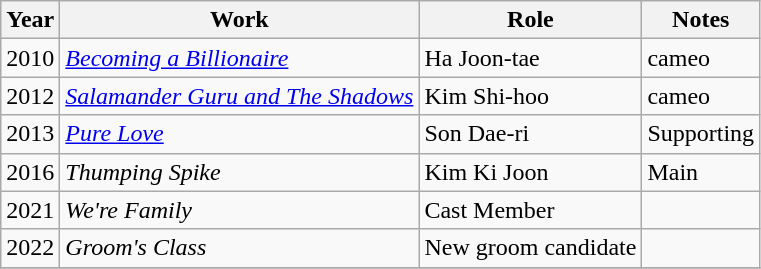<table class="wikitable">
<tr>
<th scope="col">Year</th>
<th scope="col">Work</th>
<th scope="col">Role</th>
<th scope="col">Notes</th>
</tr>
<tr>
<td>2010</td>
<td><em><a href='#'>Becoming a Billionaire</a></em></td>
<td>Ha Joon-tae</td>
<td>cameo</td>
</tr>
<tr>
<td>2012</td>
<td><em><a href='#'>Salamander Guru and The Shadows</a></em></td>
<td>Kim Shi-hoo</td>
<td>cameo</td>
</tr>
<tr>
<td>2013</td>
<td><em><a href='#'>Pure Love</a></em></td>
<td>Son Dae-ri</td>
<td>Supporting</td>
</tr>
<tr>
<td>2016</td>
<td><em>Thumping Spike</em></td>
<td>Kim Ki Joon</td>
<td>Main</td>
</tr>
<tr>
<td>2021</td>
<td><em>We're Family</em></td>
<td>Cast Member</td>
<td></td>
</tr>
<tr>
<td>2022</td>
<td><em>Groom's Class</em></td>
<td>New groom candidate</td>
<td></td>
</tr>
<tr>
</tr>
</table>
